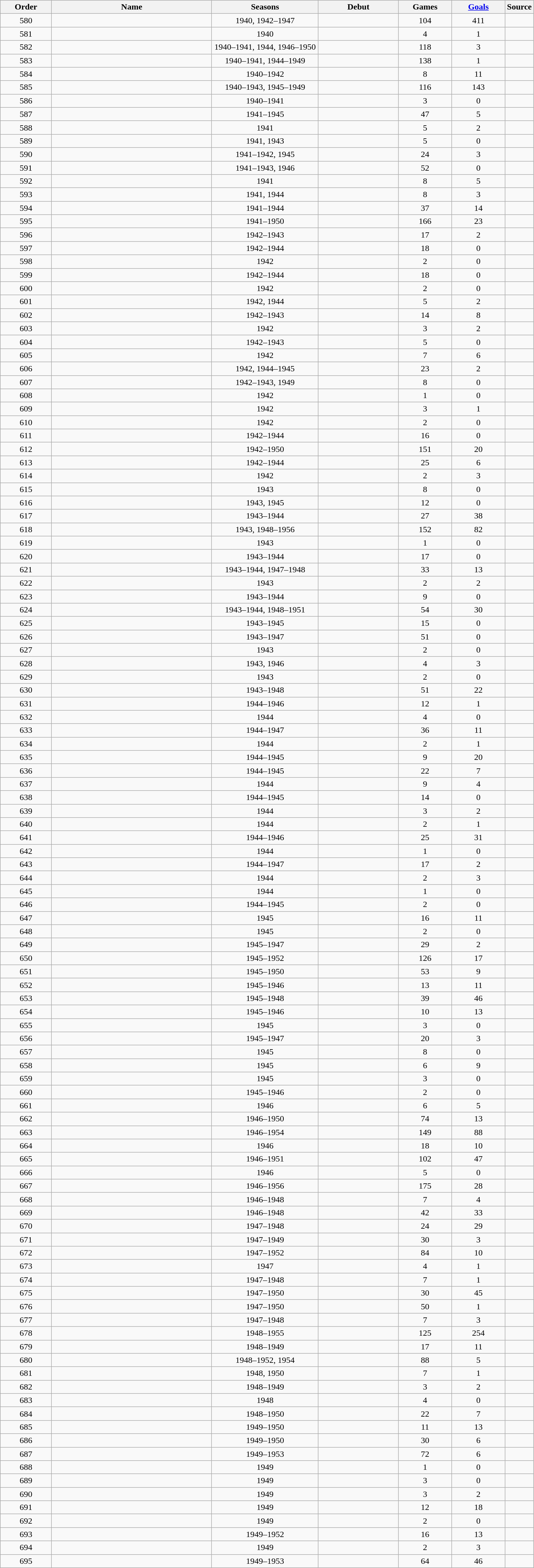<table class="wikitable sortable" style="text-align:center; width:80%;">
<tr>
<th style="width=10%">Order</th>
<th style="width:30%">Name</th>
<th style="width:20%">Seasons</th>
<th style="width:15%">Debut</th>
<th style="width:10%">Games</th>
<th style="width:10%"><a href='#'>Goals</a></th>
<th class="unsortable" style="width:5%">Source</th>
</tr>
<tr>
<td>580</td>
<td align=left></td>
<td>1940, 1942–1947</td>
<td></td>
<td>104</td>
<td>411</td>
<td></td>
</tr>
<tr>
<td>581</td>
<td align=left></td>
<td>1940</td>
<td></td>
<td>4</td>
<td>1</td>
<td></td>
</tr>
<tr>
<td>582</td>
<td align=left></td>
<td>1940–1941, 1944, 1946–1950</td>
<td></td>
<td>118</td>
<td>3</td>
<td></td>
</tr>
<tr>
<td>583</td>
<td align=left></td>
<td>1940–1941, 1944–1949</td>
<td></td>
<td>138</td>
<td>1</td>
<td></td>
</tr>
<tr>
<td>584</td>
<td align=left></td>
<td>1940–1942</td>
<td></td>
<td>8</td>
<td>11</td>
<td></td>
</tr>
<tr>
<td>585</td>
<td align=left></td>
<td>1940–1943, 1945–1949</td>
<td></td>
<td>116</td>
<td>143</td>
<td></td>
</tr>
<tr>
<td>586</td>
<td align=left></td>
<td>1940–1941</td>
<td></td>
<td>3</td>
<td>0</td>
<td></td>
</tr>
<tr>
<td>587</td>
<td align=left></td>
<td>1941–1945</td>
<td></td>
<td>47</td>
<td>5</td>
<td></td>
</tr>
<tr>
<td>588</td>
<td align=left></td>
<td>1941</td>
<td></td>
<td>5</td>
<td>2</td>
<td></td>
</tr>
<tr>
<td>589</td>
<td align=left></td>
<td>1941, 1943</td>
<td></td>
<td>5</td>
<td>0</td>
<td></td>
</tr>
<tr>
<td>590</td>
<td align=left></td>
<td>1941–1942, 1945</td>
<td></td>
<td>24</td>
<td>3</td>
<td></td>
</tr>
<tr>
<td>591</td>
<td align=left></td>
<td>1941–1943, 1946</td>
<td></td>
<td>52</td>
<td>0</td>
<td></td>
</tr>
<tr>
<td>592</td>
<td align=left></td>
<td>1941</td>
<td></td>
<td>8</td>
<td>5</td>
<td></td>
</tr>
<tr>
<td>593</td>
<td align=left></td>
<td>1941, 1944</td>
<td></td>
<td>8</td>
<td>3</td>
<td></td>
</tr>
<tr>
<td>594</td>
<td align=left></td>
<td>1941–1944</td>
<td></td>
<td>37</td>
<td>14</td>
<td></td>
</tr>
<tr>
<td>595</td>
<td align=left></td>
<td>1941–1950</td>
<td></td>
<td>166</td>
<td>23</td>
<td></td>
</tr>
<tr>
<td>596</td>
<td align=left></td>
<td>1942–1943</td>
<td></td>
<td>17</td>
<td>2</td>
<td></td>
</tr>
<tr>
<td>597</td>
<td align=left></td>
<td>1942–1944</td>
<td></td>
<td>18</td>
<td>0</td>
<td></td>
</tr>
<tr>
<td>598</td>
<td align=left></td>
<td>1942</td>
<td></td>
<td>2</td>
<td>0</td>
<td></td>
</tr>
<tr>
<td>599</td>
<td align=left></td>
<td>1942–1944</td>
<td></td>
<td>18</td>
<td>0</td>
<td></td>
</tr>
<tr>
<td>600</td>
<td align=left></td>
<td>1942</td>
<td></td>
<td>2</td>
<td>0</td>
<td></td>
</tr>
<tr>
<td>601</td>
<td align=left></td>
<td>1942, 1944</td>
<td></td>
<td>5</td>
<td>2</td>
<td></td>
</tr>
<tr>
<td>602</td>
<td align=left></td>
<td>1942–1943</td>
<td></td>
<td>14</td>
<td>8</td>
<td></td>
</tr>
<tr>
<td>603</td>
<td align=left></td>
<td>1942</td>
<td></td>
<td>3</td>
<td>2</td>
<td></td>
</tr>
<tr>
<td>604</td>
<td align=left></td>
<td>1942–1943</td>
<td></td>
<td>5</td>
<td>0</td>
<td></td>
</tr>
<tr>
<td>605</td>
<td align=left></td>
<td>1942</td>
<td></td>
<td>7</td>
<td>6</td>
<td></td>
</tr>
<tr>
<td>606</td>
<td align=left></td>
<td>1942, 1944–1945</td>
<td></td>
<td>23</td>
<td>2</td>
<td></td>
</tr>
<tr>
<td>607</td>
<td align=left></td>
<td>1942–1943, 1949</td>
<td></td>
<td>8</td>
<td>0</td>
<td></td>
</tr>
<tr>
<td>608</td>
<td align=left></td>
<td>1942</td>
<td></td>
<td>1</td>
<td>0</td>
<td></td>
</tr>
<tr>
<td>609</td>
<td align=left></td>
<td>1942</td>
<td></td>
<td>3</td>
<td>1</td>
<td></td>
</tr>
<tr>
<td>610</td>
<td align=left></td>
<td>1942</td>
<td></td>
<td>2</td>
<td>0</td>
<td></td>
</tr>
<tr>
<td>611</td>
<td align=left></td>
<td>1942–1944</td>
<td></td>
<td>16</td>
<td>0</td>
<td></td>
</tr>
<tr>
<td>612</td>
<td align=left></td>
<td>1942–1950</td>
<td></td>
<td>151</td>
<td>20</td>
<td></td>
</tr>
<tr>
<td>613</td>
<td align=left></td>
<td>1942–1944</td>
<td></td>
<td>25</td>
<td>6</td>
<td></td>
</tr>
<tr>
<td>614</td>
<td align=left></td>
<td>1942</td>
<td></td>
<td>2</td>
<td>3</td>
<td></td>
</tr>
<tr>
<td>615</td>
<td align=left></td>
<td>1943</td>
<td></td>
<td>8</td>
<td>0</td>
<td></td>
</tr>
<tr>
<td>616</td>
<td align=left></td>
<td>1943, 1945</td>
<td></td>
<td>12</td>
<td>0</td>
<td></td>
</tr>
<tr>
<td>617</td>
<td align=left></td>
<td>1943–1944</td>
<td></td>
<td>27</td>
<td>38</td>
<td></td>
</tr>
<tr>
<td>618</td>
<td align=left></td>
<td>1943, 1948–1956</td>
<td></td>
<td>152</td>
<td>82</td>
<td></td>
</tr>
<tr>
<td>619</td>
<td align=left></td>
<td>1943</td>
<td></td>
<td>1</td>
<td>0</td>
<td></td>
</tr>
<tr>
<td>620</td>
<td align=left></td>
<td>1943–1944</td>
<td></td>
<td>17</td>
<td>0</td>
<td></td>
</tr>
<tr>
<td>621</td>
<td align=left></td>
<td>1943–1944, 1947–1948</td>
<td></td>
<td>33</td>
<td>13</td>
<td></td>
</tr>
<tr>
<td>622</td>
<td align=left></td>
<td>1943</td>
<td></td>
<td>2</td>
<td>2</td>
<td></td>
</tr>
<tr>
<td>623</td>
<td align=left></td>
<td>1943–1944</td>
<td></td>
<td>9</td>
<td>0</td>
<td></td>
</tr>
<tr>
<td>624</td>
<td align=left></td>
<td>1943–1944, 1948–1951</td>
<td></td>
<td>54</td>
<td>30</td>
<td></td>
</tr>
<tr>
<td>625</td>
<td align=left></td>
<td>1943–1945</td>
<td></td>
<td>15</td>
<td>0</td>
<td></td>
</tr>
<tr>
<td>626</td>
<td align=left></td>
<td>1943–1947</td>
<td></td>
<td>51</td>
<td>0</td>
<td></td>
</tr>
<tr>
<td>627</td>
<td align=left></td>
<td>1943</td>
<td></td>
<td>2</td>
<td>0</td>
<td></td>
</tr>
<tr>
<td>628</td>
<td align=left></td>
<td>1943, 1946</td>
<td></td>
<td>4</td>
<td>3</td>
<td></td>
</tr>
<tr>
<td>629</td>
<td align=left></td>
<td>1943</td>
<td></td>
<td>2</td>
<td>0</td>
<td></td>
</tr>
<tr>
<td>630</td>
<td align=left></td>
<td>1943–1948</td>
<td></td>
<td>51</td>
<td>22</td>
<td></td>
</tr>
<tr>
<td>631</td>
<td align=left></td>
<td>1944–1946</td>
<td></td>
<td>12</td>
<td>1</td>
<td></td>
</tr>
<tr>
<td>632</td>
<td align=left></td>
<td>1944</td>
<td></td>
<td>4</td>
<td>0</td>
<td></td>
</tr>
<tr>
<td>633</td>
<td align=left></td>
<td>1944–1947</td>
<td></td>
<td>36</td>
<td>11</td>
<td></td>
</tr>
<tr>
<td>634</td>
<td align=left></td>
<td>1944</td>
<td></td>
<td>2</td>
<td>1</td>
<td></td>
</tr>
<tr>
<td>635</td>
<td align=left></td>
<td>1944–1945</td>
<td></td>
<td>9</td>
<td>20</td>
<td></td>
</tr>
<tr>
<td>636</td>
<td align=left></td>
<td>1944–1945</td>
<td></td>
<td>22</td>
<td>7</td>
<td></td>
</tr>
<tr>
<td>637</td>
<td align=left></td>
<td>1944</td>
<td></td>
<td>9</td>
<td>4</td>
<td></td>
</tr>
<tr>
<td>638</td>
<td align=left></td>
<td>1944–1945</td>
<td></td>
<td>14</td>
<td>0</td>
<td></td>
</tr>
<tr>
<td>639</td>
<td align=left></td>
<td>1944</td>
<td></td>
<td>3</td>
<td>2</td>
<td></td>
</tr>
<tr>
<td>640</td>
<td align=left></td>
<td>1944</td>
<td></td>
<td>2</td>
<td>1</td>
<td></td>
</tr>
<tr>
<td>641</td>
<td align=left></td>
<td>1944–1946</td>
<td></td>
<td>25</td>
<td>31</td>
<td></td>
</tr>
<tr>
<td>642</td>
<td align=left></td>
<td>1944</td>
<td></td>
<td>1</td>
<td>0</td>
<td></td>
</tr>
<tr>
<td>643</td>
<td align=left></td>
<td>1944–1947</td>
<td></td>
<td>17</td>
<td>2</td>
<td></td>
</tr>
<tr>
<td>644</td>
<td align=left></td>
<td>1944</td>
<td></td>
<td>2</td>
<td>3</td>
<td></td>
</tr>
<tr>
<td>645</td>
<td align=left></td>
<td>1944</td>
<td></td>
<td>1</td>
<td>0</td>
<td></td>
</tr>
<tr>
<td>646</td>
<td align=left></td>
<td>1944–1945</td>
<td></td>
<td>2</td>
<td>0</td>
<td></td>
</tr>
<tr>
<td>647</td>
<td align=left></td>
<td>1945</td>
<td></td>
<td>16</td>
<td>11</td>
<td></td>
</tr>
<tr>
<td>648</td>
<td align=left></td>
<td>1945</td>
<td></td>
<td>2</td>
<td>0</td>
<td></td>
</tr>
<tr>
<td>649</td>
<td align=left></td>
<td>1945–1947</td>
<td></td>
<td>29</td>
<td>2</td>
<td></td>
</tr>
<tr>
<td>650</td>
<td align=left></td>
<td>1945–1952</td>
<td></td>
<td>126</td>
<td>17</td>
<td></td>
</tr>
<tr>
<td>651</td>
<td align=left></td>
<td>1945–1950</td>
<td></td>
<td>53</td>
<td>9</td>
<td></td>
</tr>
<tr>
<td>652</td>
<td align=left></td>
<td>1945–1946</td>
<td></td>
<td>13</td>
<td>11</td>
<td></td>
</tr>
<tr>
<td>653</td>
<td align=left></td>
<td>1945–1948</td>
<td></td>
<td>39</td>
<td>46</td>
<td></td>
</tr>
<tr>
<td>654</td>
<td align=left></td>
<td>1945–1946</td>
<td></td>
<td>10</td>
<td>13</td>
<td></td>
</tr>
<tr>
<td>655</td>
<td align=left></td>
<td>1945</td>
<td></td>
<td>3</td>
<td>0</td>
<td></td>
</tr>
<tr>
<td>656</td>
<td align=left></td>
<td>1945–1947</td>
<td></td>
<td>20</td>
<td>3</td>
<td></td>
</tr>
<tr>
<td>657</td>
<td align=left></td>
<td>1945</td>
<td></td>
<td>8</td>
<td>0</td>
<td></td>
</tr>
<tr>
<td>658</td>
<td align=left></td>
<td>1945</td>
<td></td>
<td>6</td>
<td>9</td>
<td></td>
</tr>
<tr>
<td>659</td>
<td align=left></td>
<td>1945</td>
<td></td>
<td>3</td>
<td>0</td>
<td></td>
</tr>
<tr>
<td>660</td>
<td align=left></td>
<td>1945–1946</td>
<td></td>
<td>2</td>
<td>0</td>
<td></td>
</tr>
<tr>
<td>661</td>
<td align=left></td>
<td>1946</td>
<td></td>
<td>6</td>
<td>5</td>
<td></td>
</tr>
<tr>
<td>662</td>
<td align=left></td>
<td>1946–1950</td>
<td></td>
<td>74</td>
<td>13</td>
<td></td>
</tr>
<tr>
<td>663</td>
<td align=left></td>
<td>1946–1954</td>
<td></td>
<td>149</td>
<td>88</td>
<td></td>
</tr>
<tr>
<td>664</td>
<td align=left></td>
<td>1946</td>
<td></td>
<td>18</td>
<td>10</td>
<td></td>
</tr>
<tr>
<td>665</td>
<td align=left></td>
<td>1946–1951</td>
<td></td>
<td>102</td>
<td>47</td>
<td></td>
</tr>
<tr>
<td>666</td>
<td align=left></td>
<td>1946</td>
<td></td>
<td>5</td>
<td>0</td>
<td></td>
</tr>
<tr>
<td>667</td>
<td align=left></td>
<td>1946–1956</td>
<td></td>
<td>175</td>
<td>28</td>
<td></td>
</tr>
<tr>
<td>668</td>
<td align=left></td>
<td>1946–1948</td>
<td></td>
<td>7</td>
<td>4</td>
<td></td>
</tr>
<tr>
<td>669</td>
<td align=left></td>
<td>1946–1948</td>
<td></td>
<td>42</td>
<td>33</td>
<td></td>
</tr>
<tr>
<td>670</td>
<td align=left></td>
<td>1947–1948</td>
<td></td>
<td>24</td>
<td>29</td>
<td></td>
</tr>
<tr>
<td>671</td>
<td align=left></td>
<td>1947–1949</td>
<td></td>
<td>30</td>
<td>3</td>
<td></td>
</tr>
<tr>
<td>672</td>
<td align=left></td>
<td>1947–1952</td>
<td></td>
<td>84</td>
<td>10</td>
<td></td>
</tr>
<tr>
<td>673</td>
<td align=left></td>
<td>1947</td>
<td></td>
<td>4</td>
<td>1</td>
<td></td>
</tr>
<tr>
<td>674</td>
<td align=left></td>
<td>1947–1948</td>
<td></td>
<td>7</td>
<td>1</td>
<td></td>
</tr>
<tr>
<td>675</td>
<td align=left></td>
<td>1947–1950</td>
<td></td>
<td>30</td>
<td>45</td>
<td></td>
</tr>
<tr>
<td>676</td>
<td align=left></td>
<td>1947–1950</td>
<td></td>
<td>50</td>
<td>1</td>
<td></td>
</tr>
<tr>
<td>677</td>
<td align=left></td>
<td>1947–1948</td>
<td></td>
<td>7</td>
<td>3</td>
<td></td>
</tr>
<tr>
<td>678</td>
<td align=left></td>
<td>1948–1955</td>
<td></td>
<td>125</td>
<td>254</td>
<td></td>
</tr>
<tr>
<td>679</td>
<td align=left></td>
<td>1948–1949</td>
<td></td>
<td>17</td>
<td>11</td>
<td></td>
</tr>
<tr>
<td>680</td>
<td align=left></td>
<td>1948–1952, 1954</td>
<td></td>
<td>88</td>
<td>5</td>
<td></td>
</tr>
<tr>
<td>681</td>
<td align=left></td>
<td>1948, 1950</td>
<td></td>
<td>7</td>
<td>1</td>
<td></td>
</tr>
<tr>
<td>682</td>
<td align=left></td>
<td>1948–1949</td>
<td></td>
<td>3</td>
<td>2</td>
<td></td>
</tr>
<tr>
<td>683</td>
<td align=left></td>
<td>1948</td>
<td></td>
<td>4</td>
<td>0</td>
<td></td>
</tr>
<tr>
<td>684</td>
<td align=left></td>
<td>1948–1950</td>
<td></td>
<td>22</td>
<td>7</td>
<td></td>
</tr>
<tr>
<td>685</td>
<td align=left></td>
<td>1949–1950</td>
<td></td>
<td>11</td>
<td>13</td>
<td></td>
</tr>
<tr>
<td>686</td>
<td align=left></td>
<td>1949–1950</td>
<td></td>
<td>30</td>
<td>6</td>
<td></td>
</tr>
<tr>
<td>687</td>
<td align=left></td>
<td>1949–1953</td>
<td></td>
<td>72</td>
<td>6</td>
<td></td>
</tr>
<tr>
<td>688</td>
<td align=left></td>
<td>1949</td>
<td></td>
<td>1</td>
<td>0</td>
<td></td>
</tr>
<tr>
<td>689</td>
<td align=left></td>
<td>1949</td>
<td></td>
<td>3</td>
<td>0</td>
<td></td>
</tr>
<tr>
<td>690</td>
<td align=left></td>
<td>1949</td>
<td></td>
<td>3</td>
<td>2</td>
<td></td>
</tr>
<tr>
<td>691</td>
<td align=left></td>
<td>1949</td>
<td></td>
<td>12</td>
<td>18</td>
<td></td>
</tr>
<tr>
<td>692</td>
<td align=left></td>
<td>1949</td>
<td></td>
<td>2</td>
<td>0</td>
<td></td>
</tr>
<tr>
<td>693</td>
<td align=left></td>
<td>1949–1952</td>
<td></td>
<td>16</td>
<td>13</td>
<td></td>
</tr>
<tr>
<td>694</td>
<td align=left></td>
<td>1949</td>
<td></td>
<td>2</td>
<td>3</td>
<td></td>
</tr>
<tr>
<td>695</td>
<td align=left></td>
<td>1949–1953</td>
<td></td>
<td>64</td>
<td>46</td>
<td></td>
</tr>
</table>
